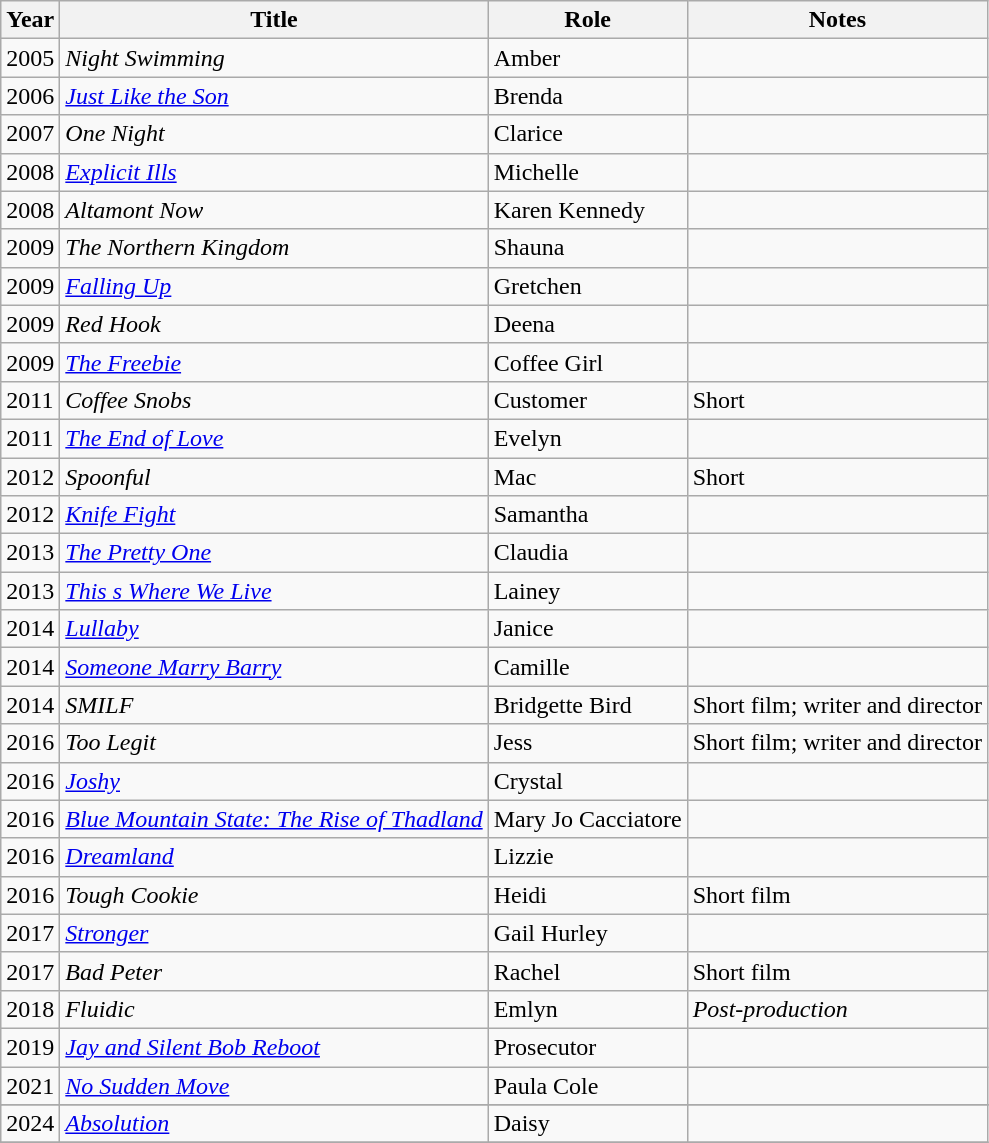<table class="wikitable sortable">
<tr>
<th>Year</th>
<th>Title</th>
<th>Role</th>
<th class="unsortable">Notes</th>
</tr>
<tr>
<td>2005</td>
<td><em>Night Swimming</em></td>
<td>Amber</td>
<td></td>
</tr>
<tr>
<td>2006</td>
<td><em><a href='#'>Just Like the Son</a></em></td>
<td>Brenda</td>
<td></td>
</tr>
<tr>
<td>2007</td>
<td><em>One Night</em></td>
<td>Clarice</td>
<td></td>
</tr>
<tr>
<td>2008</td>
<td><em><a href='#'>Explicit Ills</a></em></td>
<td>Michelle</td>
<td></td>
</tr>
<tr>
<td>2008</td>
<td><em>Altamont Now</em></td>
<td>Karen Kennedy</td>
<td></td>
</tr>
<tr>
<td>2009</td>
<td><em>The Northern Kingdom</em></td>
<td>Shauna</td>
<td></td>
</tr>
<tr>
<td>2009</td>
<td><em><a href='#'>Falling Up</a></em></td>
<td>Gretchen</td>
<td></td>
</tr>
<tr>
<td>2009</td>
<td><em>Red Hook</em></td>
<td>Deena</td>
<td></td>
</tr>
<tr>
<td>2009</td>
<td><em><a href='#'>The Freebie</a></em></td>
<td>Coffee Girl</td>
<td></td>
</tr>
<tr>
<td>2011</td>
<td><em>Coffee Snobs</em></td>
<td>Customer</td>
<td>Short</td>
</tr>
<tr>
<td>2011</td>
<td><em><a href='#'>The End of Love</a></em></td>
<td>Evelyn</td>
<td></td>
</tr>
<tr>
<td>2012</td>
<td><em>Spoonful</em></td>
<td>Mac</td>
<td>Short</td>
</tr>
<tr>
<td>2012</td>
<td><em><a href='#'>Knife Fight</a></em></td>
<td>Samantha</td>
<td></td>
</tr>
<tr>
<td>2013</td>
<td><em><a href='#'>The Pretty One</a></em></td>
<td>Claudia</td>
<td></td>
</tr>
<tr>
<td>2013</td>
<td><em><a href='#'>This s Where We Live</a></em></td>
<td>Lainey</td>
<td></td>
</tr>
<tr>
<td>2014</td>
<td><em><a href='#'>Lullaby</a></em></td>
<td>Janice</td>
<td></td>
</tr>
<tr>
<td>2014</td>
<td><em><a href='#'>Someone Marry Barry</a></em></td>
<td>Camille</td>
<td></td>
</tr>
<tr>
<td>2014</td>
<td><em>SMILF</em></td>
<td>Bridgette Bird</td>
<td>Short film; writer and director</td>
</tr>
<tr>
<td>2016</td>
<td><em>Too Legit</em></td>
<td>Jess</td>
<td>Short film; writer and director</td>
</tr>
<tr>
<td>2016</td>
<td><em><a href='#'>Joshy</a></em></td>
<td>Crystal</td>
<td></td>
</tr>
<tr>
<td>2016</td>
<td><em><a href='#'>Blue Mountain State: The Rise of Thadland</a></em></td>
<td>Mary Jo Cacciatore</td>
<td></td>
</tr>
<tr>
<td>2016</td>
<td><em><a href='#'>Dreamland</a></em></td>
<td>Lizzie</td>
<td></td>
</tr>
<tr>
<td>2016</td>
<td><em>Tough Cookie</em></td>
<td>Heidi</td>
<td>Short film</td>
</tr>
<tr>
<td>2017</td>
<td><em><a href='#'>Stronger</a></em></td>
<td>Gail Hurley</td>
<td></td>
</tr>
<tr>
<td>2017</td>
<td><em>Bad Peter</em></td>
<td>Rachel</td>
<td>Short film</td>
</tr>
<tr>
<td>2018</td>
<td><em>Fluidic</em></td>
<td>Emlyn</td>
<td><em>Post-production</em></td>
</tr>
<tr>
<td>2019</td>
<td><em><a href='#'>Jay and Silent Bob Reboot</a></em></td>
<td>Prosecutor</td>
<td></td>
</tr>
<tr>
<td>2021</td>
<td><em><a href='#'>No Sudden Move</a></em></td>
<td>Paula Cole</td>
<td></td>
</tr>
<tr>
</tr>
<tr>
<td>2024</td>
<td><em><a href='#'>Absolution</a></em></td>
<td>Daisy</td>
<td></td>
</tr>
<tr>
</tr>
</table>
